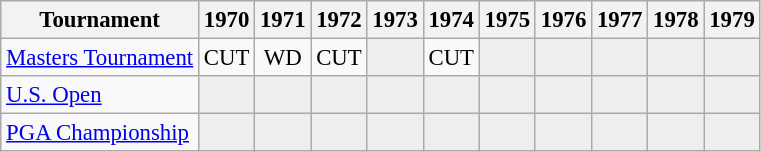<table class="wikitable" style="font-size:95%;text-align:center;">
<tr>
<th>Tournament</th>
<th>1970</th>
<th>1971</th>
<th>1972</th>
<th>1973</th>
<th>1974</th>
<th>1975</th>
<th>1976</th>
<th>1977</th>
<th>1978</th>
<th>1979</th>
</tr>
<tr>
<td align=left><a href='#'>Masters Tournament</a></td>
<td>CUT</td>
<td>WD</td>
<td>CUT</td>
<td style="background:#eeeeee;"></td>
<td>CUT</td>
<td style="background:#eeeeee;"></td>
<td style="background:#eeeeee;"></td>
<td style="background:#eeeeee;"></td>
<td style="background:#eeeeee;"></td>
<td style="background:#eeeeee;"></td>
</tr>
<tr>
<td align=left><a href='#'>U.S. Open</a></td>
<td style="background:#eeeeee;"></td>
<td style="background:#eeeeee;"></td>
<td style="background:#eeeeee;"></td>
<td style="background:#eeeeee;"></td>
<td style="background:#eeeeee;"></td>
<td style="background:#eeeeee;"></td>
<td style="background:#eeeeee;"></td>
<td style="background:#eeeeee;"></td>
<td style="background:#eeeeee;"></td>
<td style="background:#eeeeee;"></td>
</tr>
<tr>
<td align=left><a href='#'>PGA Championship</a></td>
<td style="background:#eeeeee;"></td>
<td style="background:#eeeeee;"></td>
<td style="background:#eeeeee;"></td>
<td style="background:#eeeeee;"></td>
<td style="background:#eeeeee;"></td>
<td style="background:#eeeeee;"></td>
<td style="background:#eeeeee;"></td>
<td style="background:#eeeeee;"></td>
<td style="background:#eeeeee;"></td>
<td style="background:#eeeeee;"></td>
</tr>
</table>
